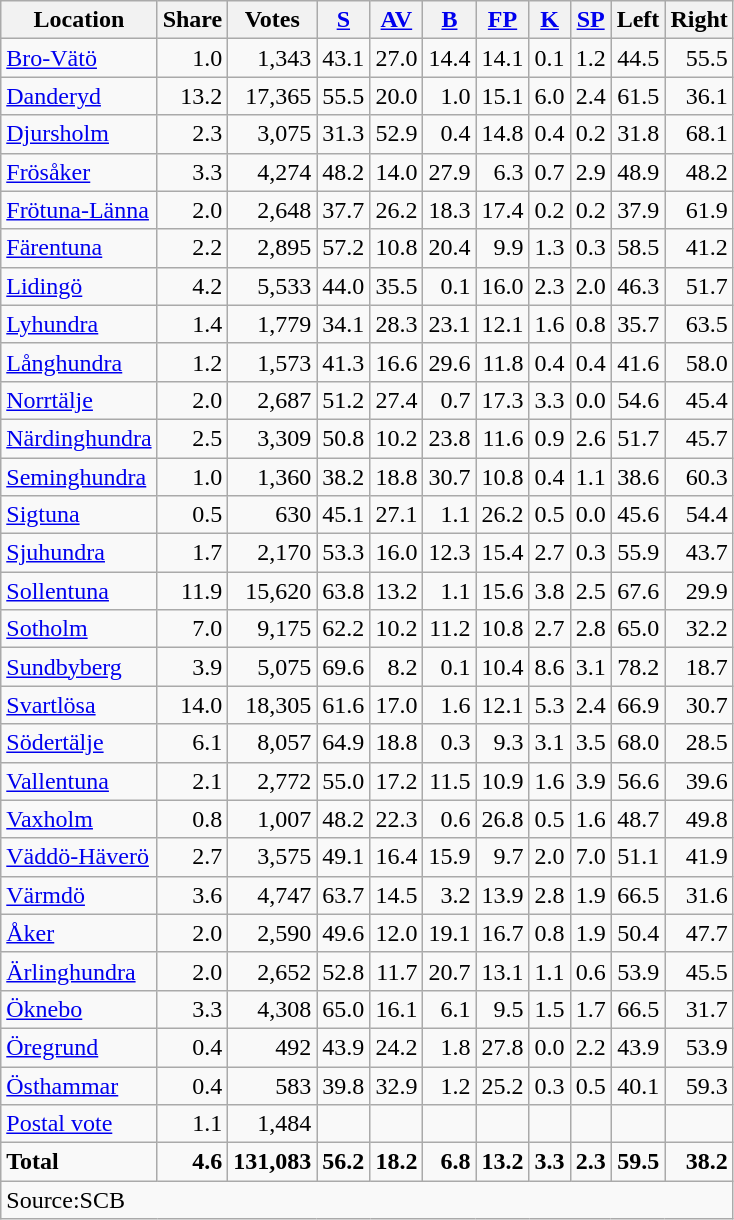<table class="wikitable sortable" style=text-align:right>
<tr>
<th>Location</th>
<th>Share</th>
<th>Votes</th>
<th><a href='#'>S</a></th>
<th><a href='#'>AV</a></th>
<th><a href='#'>B</a></th>
<th><a href='#'>FP</a></th>
<th><a href='#'>K</a></th>
<th><a href='#'>SP</a></th>
<th>Left</th>
<th>Right</th>
</tr>
<tr>
<td align=left><a href='#'>Bro-Vätö</a></td>
<td>1.0</td>
<td>1,343</td>
<td>43.1</td>
<td>27.0</td>
<td>14.4</td>
<td>14.1</td>
<td>0.1</td>
<td>1.2</td>
<td>44.5</td>
<td>55.5</td>
</tr>
<tr>
<td align=left><a href='#'>Danderyd</a></td>
<td>13.2</td>
<td>17,365</td>
<td>55.5</td>
<td>20.0</td>
<td>1.0</td>
<td>15.1</td>
<td>6.0</td>
<td>2.4</td>
<td>61.5</td>
<td>36.1</td>
</tr>
<tr>
<td align=left><a href='#'>Djursholm</a></td>
<td>2.3</td>
<td>3,075</td>
<td>31.3</td>
<td>52.9</td>
<td>0.4</td>
<td>14.8</td>
<td>0.4</td>
<td>0.2</td>
<td>31.8</td>
<td>68.1</td>
</tr>
<tr>
<td align=left><a href='#'>Frösåker</a></td>
<td>3.3</td>
<td>4,274</td>
<td>48.2</td>
<td>14.0</td>
<td>27.9</td>
<td>6.3</td>
<td>0.7</td>
<td>2.9</td>
<td>48.9</td>
<td>48.2</td>
</tr>
<tr>
<td align=left><a href='#'>Frötuna-Länna</a></td>
<td>2.0</td>
<td>2,648</td>
<td>37.7</td>
<td>26.2</td>
<td>18.3</td>
<td>17.4</td>
<td>0.2</td>
<td>0.2</td>
<td>37.9</td>
<td>61.9</td>
</tr>
<tr>
<td align=left><a href='#'>Färentuna</a></td>
<td>2.2</td>
<td>2,895</td>
<td>57.2</td>
<td>10.8</td>
<td>20.4</td>
<td>9.9</td>
<td>1.3</td>
<td>0.3</td>
<td>58.5</td>
<td>41.2</td>
</tr>
<tr>
<td align=left><a href='#'>Lidingö</a></td>
<td>4.2</td>
<td>5,533</td>
<td>44.0</td>
<td>35.5</td>
<td>0.1</td>
<td>16.0</td>
<td>2.3</td>
<td>2.0</td>
<td>46.3</td>
<td>51.7</td>
</tr>
<tr>
<td align=left><a href='#'>Lyhundra</a></td>
<td>1.4</td>
<td>1,779</td>
<td>34.1</td>
<td>28.3</td>
<td>23.1</td>
<td>12.1</td>
<td>1.6</td>
<td>0.8</td>
<td>35.7</td>
<td>63.5</td>
</tr>
<tr>
<td align=left><a href='#'>Långhundra</a></td>
<td>1.2</td>
<td>1,573</td>
<td>41.3</td>
<td>16.6</td>
<td>29.6</td>
<td>11.8</td>
<td>0.4</td>
<td>0.4</td>
<td>41.6</td>
<td>58.0</td>
</tr>
<tr>
<td align=left><a href='#'>Norrtälje</a></td>
<td>2.0</td>
<td>2,687</td>
<td>51.2</td>
<td>27.4</td>
<td>0.7</td>
<td>17.3</td>
<td>3.3</td>
<td>0.0</td>
<td>54.6</td>
<td>45.4</td>
</tr>
<tr>
<td align=left><a href='#'>Närdinghundra</a></td>
<td>2.5</td>
<td>3,309</td>
<td>50.8</td>
<td>10.2</td>
<td>23.8</td>
<td>11.6</td>
<td>0.9</td>
<td>2.6</td>
<td>51.7</td>
<td>45.7</td>
</tr>
<tr>
<td align=left><a href='#'>Seminghundra</a></td>
<td>1.0</td>
<td>1,360</td>
<td>38.2</td>
<td>18.8</td>
<td>30.7</td>
<td>10.8</td>
<td>0.4</td>
<td>1.1</td>
<td>38.6</td>
<td>60.3</td>
</tr>
<tr>
<td align=left><a href='#'>Sigtuna</a></td>
<td>0.5</td>
<td>630</td>
<td>45.1</td>
<td>27.1</td>
<td>1.1</td>
<td>26.2</td>
<td>0.5</td>
<td>0.0</td>
<td>45.6</td>
<td>54.4</td>
</tr>
<tr>
<td align=left><a href='#'>Sjuhundra</a></td>
<td>1.7</td>
<td>2,170</td>
<td>53.3</td>
<td>16.0</td>
<td>12.3</td>
<td>15.4</td>
<td>2.7</td>
<td>0.3</td>
<td>55.9</td>
<td>43.7</td>
</tr>
<tr>
<td align=left><a href='#'>Sollentuna</a></td>
<td>11.9</td>
<td>15,620</td>
<td>63.8</td>
<td>13.2</td>
<td>1.1</td>
<td>15.6</td>
<td>3.8</td>
<td>2.5</td>
<td>67.6</td>
<td>29.9</td>
</tr>
<tr>
<td align=left><a href='#'>Sotholm</a></td>
<td>7.0</td>
<td>9,175</td>
<td>62.2</td>
<td>10.2</td>
<td>11.2</td>
<td>10.8</td>
<td>2.7</td>
<td>2.8</td>
<td>65.0</td>
<td>32.2</td>
</tr>
<tr>
<td align=left><a href='#'>Sundbyberg</a></td>
<td>3.9</td>
<td>5,075</td>
<td>69.6</td>
<td>8.2</td>
<td>0.1</td>
<td>10.4</td>
<td>8.6</td>
<td>3.1</td>
<td>78.2</td>
<td>18.7</td>
</tr>
<tr>
<td align=left><a href='#'>Svartlösa</a></td>
<td>14.0</td>
<td>18,305</td>
<td>61.6</td>
<td>17.0</td>
<td>1.6</td>
<td>12.1</td>
<td>5.3</td>
<td>2.4</td>
<td>66.9</td>
<td>30.7</td>
</tr>
<tr>
<td align=left><a href='#'>Södertälje</a></td>
<td>6.1</td>
<td>8,057</td>
<td>64.9</td>
<td>18.8</td>
<td>0.3</td>
<td>9.3</td>
<td>3.1</td>
<td>3.5</td>
<td>68.0</td>
<td>28.5</td>
</tr>
<tr>
<td align=left><a href='#'>Vallentuna</a></td>
<td>2.1</td>
<td>2,772</td>
<td>55.0</td>
<td>17.2</td>
<td>11.5</td>
<td>10.9</td>
<td>1.6</td>
<td>3.9</td>
<td>56.6</td>
<td>39.6</td>
</tr>
<tr>
<td align=left><a href='#'>Vaxholm</a></td>
<td>0.8</td>
<td>1,007</td>
<td>48.2</td>
<td>22.3</td>
<td>0.6</td>
<td>26.8</td>
<td>0.5</td>
<td>1.6</td>
<td>48.7</td>
<td>49.8</td>
</tr>
<tr>
<td align=left><a href='#'>Väddö-Häverö</a></td>
<td>2.7</td>
<td>3,575</td>
<td>49.1</td>
<td>16.4</td>
<td>15.9</td>
<td>9.7</td>
<td>2.0</td>
<td>7.0</td>
<td>51.1</td>
<td>41.9</td>
</tr>
<tr>
<td align=left><a href='#'>Värmdö</a></td>
<td>3.6</td>
<td>4,747</td>
<td>63.7</td>
<td>14.5</td>
<td>3.2</td>
<td>13.9</td>
<td>2.8</td>
<td>1.9</td>
<td>66.5</td>
<td>31.6</td>
</tr>
<tr>
<td align=left><a href='#'>Åker</a></td>
<td>2.0</td>
<td>2,590</td>
<td>49.6</td>
<td>12.0</td>
<td>19.1</td>
<td>16.7</td>
<td>0.8</td>
<td>1.9</td>
<td>50.4</td>
<td>47.7</td>
</tr>
<tr>
<td align=left><a href='#'>Ärlinghundra</a></td>
<td>2.0</td>
<td>2,652</td>
<td>52.8</td>
<td>11.7</td>
<td>20.7</td>
<td>13.1</td>
<td>1.1</td>
<td>0.6</td>
<td>53.9</td>
<td>45.5</td>
</tr>
<tr>
<td align=left><a href='#'>Öknebo</a></td>
<td>3.3</td>
<td>4,308</td>
<td>65.0</td>
<td>16.1</td>
<td>6.1</td>
<td>9.5</td>
<td>1.5</td>
<td>1.7</td>
<td>66.5</td>
<td>31.7</td>
</tr>
<tr>
<td align=left><a href='#'>Öregrund</a></td>
<td>0.4</td>
<td>492</td>
<td>43.9</td>
<td>24.2</td>
<td>1.8</td>
<td>27.8</td>
<td>0.0</td>
<td>2.2</td>
<td>43.9</td>
<td>53.9</td>
</tr>
<tr>
<td align=left><a href='#'>Östhammar</a></td>
<td>0.4</td>
<td>583</td>
<td>39.8</td>
<td>32.9</td>
<td>1.2</td>
<td>25.2</td>
<td>0.3</td>
<td>0.5</td>
<td>40.1</td>
<td>59.3</td>
</tr>
<tr>
<td align=left><a href='#'>Postal vote</a></td>
<td>1.1</td>
<td>1,484</td>
<td></td>
<td></td>
<td></td>
<td></td>
<td></td>
<td></td>
<td></td>
<td></td>
</tr>
<tr>
<td align=left><strong>Total</strong></td>
<td><strong>4.6</strong></td>
<td><strong>131,083</strong></td>
<td><strong>56.2</strong></td>
<td><strong>18.2</strong></td>
<td><strong>6.8</strong></td>
<td><strong>13.2</strong></td>
<td><strong>3.3</strong></td>
<td><strong>2.3</strong></td>
<td><strong>59.5</strong></td>
<td><strong>38.2</strong></td>
</tr>
<tr>
<td align=left colspan=11>Source:SCB </td>
</tr>
</table>
